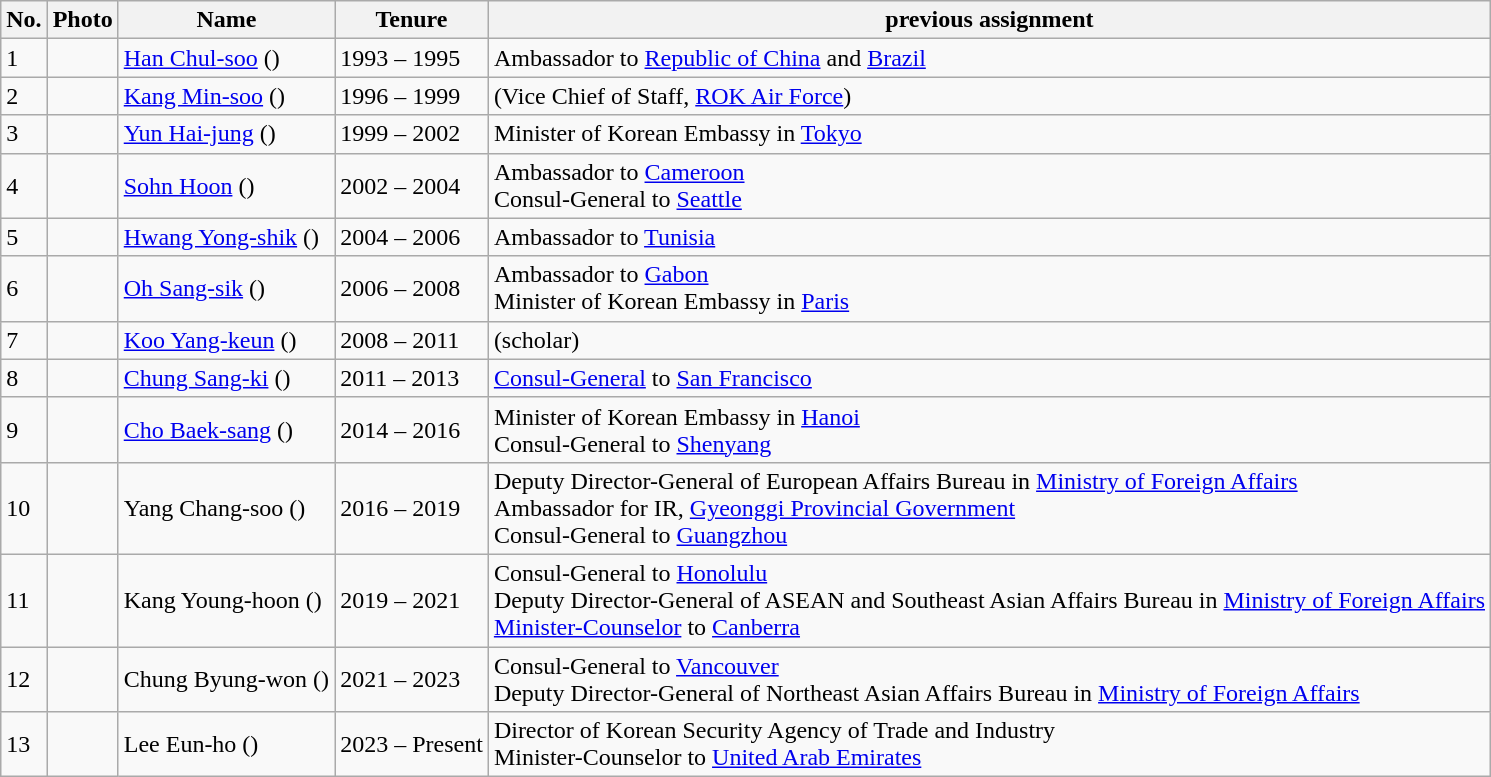<table class="wikitable sortable" style="font-size: 100%" align=center>
<tr>
<th>No.</th>
<th>Photo</th>
<th>Name</th>
<th>Tenure</th>
<th>previous assignment</th>
</tr>
<tr>
<td>1</td>
<td></td>
<td><a href='#'>Han Chul-soo</a> ()</td>
<td>1993 – 1995</td>
<td>Ambassador to <a href='#'>Republic of China</a> and <a href='#'>Brazil</a></td>
</tr>
<tr>
<td>2</td>
<td></td>
<td><a href='#'>Kang Min-soo</a> ()</td>
<td>1996 – 1999</td>
<td>(Vice Chief of Staff, <a href='#'>ROK Air Force</a>)</td>
</tr>
<tr>
<td>3</td>
<td></td>
<td><a href='#'>Yun Hai-jung</a> ()</td>
<td>1999 – 2002</td>
<td>Minister of Korean Embassy in <a href='#'>Tokyo</a></td>
</tr>
<tr>
<td>4</td>
<td></td>
<td><a href='#'>Sohn Hoon</a> ()</td>
<td>2002 – 2004</td>
<td>Ambassador to <a href='#'>Cameroon</a><br>Consul-General to <a href='#'>Seattle</a></td>
</tr>
<tr>
<td>5</td>
<td></td>
<td><a href='#'>Hwang Yong-shik</a> ()</td>
<td>2004 – 2006</td>
<td>Ambassador to <a href='#'>Tunisia</a></td>
</tr>
<tr>
<td>6</td>
<td></td>
<td><a href='#'>Oh Sang-sik</a> ()</td>
<td>2006 – 2008</td>
<td>Ambassador to <a href='#'>Gabon</a><br>Minister of Korean Embassy in <a href='#'>Paris</a></td>
</tr>
<tr>
<td>7</td>
<td></td>
<td><a href='#'>Koo Yang-keun</a> ()</td>
<td>2008 – 2011</td>
<td>(scholar)</td>
</tr>
<tr>
<td>8</td>
<td></td>
<td><a href='#'>Chung Sang-ki</a> ()</td>
<td>2011 – 2013</td>
<td><a href='#'>Consul-General</a> to <a href='#'>San Francisco</a></td>
</tr>
<tr>
<td>9</td>
<td></td>
<td><a href='#'>Cho Baek-sang</a> ()</td>
<td>2014 – 2016</td>
<td>Minister of Korean Embassy in <a href='#'>Hanoi</a><br>Consul-General to <a href='#'>Shenyang</a></td>
</tr>
<tr>
<td>10</td>
<td></td>
<td>Yang Chang-soo ()</td>
<td>2016 – 2019</td>
<td>Deputy Director-General of European Affairs Bureau in <a href='#'>Ministry of Foreign Affairs</a><br>Ambassador for IR, <a href='#'>Gyeonggi Provincial Government</a><br>Consul-General to <a href='#'>Guangzhou</a></td>
</tr>
<tr>
<td>11</td>
<td></td>
<td>Kang Young-hoon ()</td>
<td>2019 – 2021</td>
<td>Consul-General to <a href='#'>Honolulu</a><br>Deputy Director-General of ASEAN and Southeast Asian Affairs Bureau in <a href='#'>Ministry of Foreign Affairs</a><br><a href='#'>Minister-Counselor</a> to <a href='#'>Canberra</a></td>
</tr>
<tr>
<td>12</td>
<td></td>
<td>Chung Byung-won ()</td>
<td>2021 – 2023</td>
<td>Consul-General to <a href='#'>Vancouver</a><br>Deputy Director-General of Northeast Asian Affairs Bureau in <a href='#'>Ministry of Foreign Affairs</a></td>
</tr>
<tr>
<td>13</td>
<td></td>
<td>Lee Eun-ho ()</td>
<td>2023 – Present</td>
<td>Director of Korean Security Agency of Trade and Industry<br>Minister-Counselor to <a href='#'>United Arab Emirates</a></td>
</tr>
</table>
